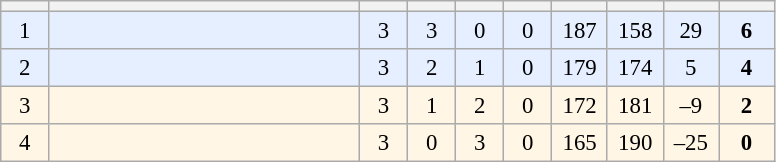<table class="wikitable" style="text-align:center; font-size:95%">
<tr>
<th width="25"></th>
<th width="200"></th>
<th width="25"></th>
<th width="25"></th>
<th width="25"></th>
<th width="25"></th>
<th width="30"></th>
<th width="30"></th>
<th width="30"></th>
<th width="30"></th>
</tr>
<tr style="background:#e6efff">
<td>1</td>
<td style="text-align:left"></td>
<td>3</td>
<td>3</td>
<td>0</td>
<td>0</td>
<td>187</td>
<td>158</td>
<td>29</td>
<td><strong>6</strong></td>
</tr>
<tr style="background:#e6efff">
<td>2</td>
<td style="text-align:left"></td>
<td>3</td>
<td>2</td>
<td>1</td>
<td>0</td>
<td>179</td>
<td>174</td>
<td>5</td>
<td><strong>4</strong></td>
</tr>
<tr style="background:#fff6e6">
<td>3</td>
<td style="text-align:left"></td>
<td>3</td>
<td>1</td>
<td>2</td>
<td>0</td>
<td>172</td>
<td>181</td>
<td>–9</td>
<td><strong>2</strong></td>
</tr>
<tr style="background:#fff6e6">
<td>4</td>
<td style="text-align:left"></td>
<td>3</td>
<td>0</td>
<td>3</td>
<td>0</td>
<td>165</td>
<td>190</td>
<td>–25</td>
<td><strong>0</strong></td>
</tr>
</table>
